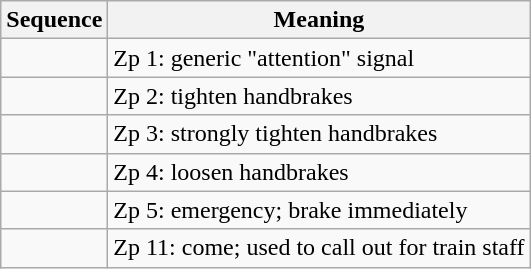<table class="wikitable">
<tr>
<th>Sequence</th>
<th>Meaning</th>
</tr>
<tr>
<td></td>
<td>Zp 1: generic "attention" signal</td>
</tr>
<tr>
<td></td>
<td>Zp 2: tighten handbrakes</td>
</tr>
<tr>
<td></td>
<td>Zp 3: strongly tighten handbrakes</td>
</tr>
<tr>
<td></td>
<td>Zp 4: loosen handbrakes</td>
</tr>
<tr>
<td></td>
<td>Zp 5: emergency; brake immediately</td>
</tr>
<tr>
<td></td>
<td>Zp 11: come; used to call out for train staff</td>
</tr>
</table>
